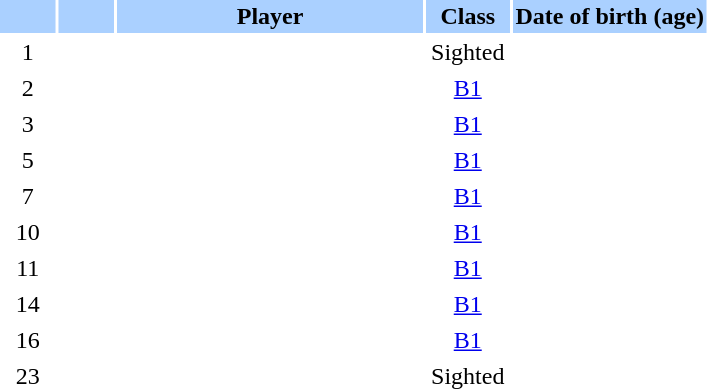<table class="sortable" border="0" cellspacing="2" cellpadding="2">
<tr style="background-color:#AAD0FF">
<th width=8%></th>
<th width=8%></th>
<th width=44%>Player</th>
<th width=12%>Class</th>
<th width=28%>Date of birth (age)</th>
</tr>
<tr>
<td style="text-align: center;">1</td>
<td style="text-align: center;"></td>
<td></td>
<td style="text-align: center;">Sighted</td>
<td></td>
</tr>
<tr>
<td style="text-align: center;">2</td>
<td style="text-align: center;"></td>
<td></td>
<td style="text-align: center;"><a href='#'>B1</a></td>
<td></td>
</tr>
<tr>
<td style="text-align: center;">3</td>
<td style="text-align: center;"></td>
<td></td>
<td style="text-align: center;"><a href='#'>B1</a></td>
<td></td>
</tr>
<tr>
<td style="text-align: center;">5</td>
<td style="text-align: center;"></td>
<td></td>
<td style="text-align: center;"><a href='#'>B1</a></td>
<td></td>
</tr>
<tr>
<td style="text-align: center;">7</td>
<td style="text-align: center;"></td>
<td></td>
<td style="text-align: center;"><a href='#'>B1</a></td>
<td></td>
</tr>
<tr>
<td style="text-align: center;">10</td>
<td style="text-align: center;"></td>
<td></td>
<td style="text-align: center;"><a href='#'>B1</a></td>
<td></td>
</tr>
<tr>
<td style="text-align: center;">11</td>
<td style="text-align: center;"></td>
<td></td>
<td style="text-align: center;"><a href='#'>B1</a></td>
<td></td>
</tr>
<tr>
<td style="text-align: center;">14</td>
<td style="text-align: center;"></td>
<td></td>
<td style="text-align: center;"><a href='#'>B1</a></td>
<td></td>
</tr>
<tr>
<td style="text-align: center;">16</td>
<td style="text-align: center;"></td>
<td></td>
<td style="text-align: center;"><a href='#'>B1</a></td>
<td></td>
</tr>
<tr>
<td style="text-align: center;">23</td>
<td style="text-align: center;"></td>
<td></td>
<td style="text-align: center;">Sighted</td>
<td></td>
</tr>
</table>
